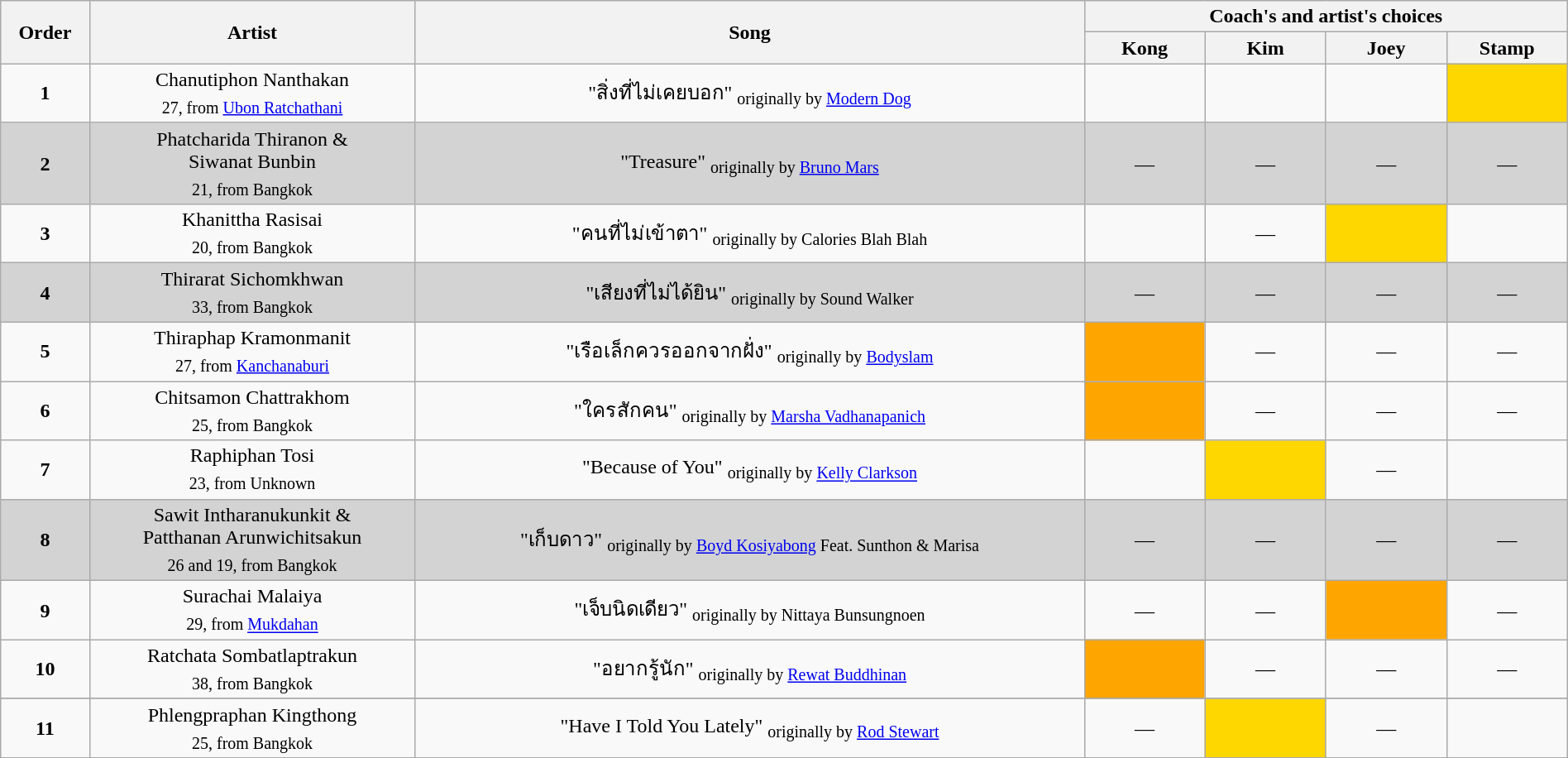<table class="wikitable" style="text-align:center; width:100%;">
<tr>
<th rowspan=2>Order</th>
<th rowspan=2>Artist</th>
<th rowspan=2>Song</th>
<th colspan=4>Coach's and artist's choices</th>
</tr>
<tr>
<th width="90">Kong</th>
<th width="90">Kim</th>
<th width="90">Joey</th>
<th width="90">Stamp</th>
</tr>
<tr>
<td align="center"><strong>1</strong></td>
<td>Chanutiphon Nanthakan<br><sub>27, from <a href='#'>Ubon Ratchathani</a></sub></td>
<td>"สิ่งที่ไม่เคยบอก" <sub>originally by <a href='#'>Modern Dog</a></sub></td>
<td style="text-align:center;"></td>
<td style="text-align:center;"></td>
<td style="text-align:center;"></td>
<td style="background:gold;text-align:center;"></td>
</tr>
<tr bgcolor=lightgrey>
<td align="center"><strong>2</strong></td>
<td>Phatcharida Thiranon &<br>Siwanat Bunbin<br><sub>21, from Bangkok</sub></td>
<td>"Treasure" <sub>originally by <a href='#'>Bruno Mars</a></sub></td>
<td style="text-align:center;">—</td>
<td style="text-align:center;">—</td>
<td style="text-align:center;">—</td>
<td style="text-align:center;">—</td>
</tr>
<tr>
<td align="center"><strong>3</strong></td>
<td>Khanittha Rasisai<br><sub>20, from Bangkok</sub></td>
<td>"คนที่ไม่เข้าตา" <sub>originally by Calories Blah Blah</sub></td>
<td style="text-align:center;"></td>
<td style="text-align:center;">—</td>
<td style="background:gold;text-align:center;"></td>
<td style="text-align:center;"></td>
</tr>
<tr bgcolor=lightgrey>
<td align="center"><strong>4</strong></td>
<td>Thirarat Sichomkhwan<br><sub>33, from Bangkok</sub></td>
<td>"เสียงที่ไม่ได้ยิน" <sub>originally by Sound Walker</sub></td>
<td style="text-align:center;">—</td>
<td style="text-align:center;">—</td>
<td style="text-align:center;">—</td>
<td style="text-align:center;">—</td>
</tr>
<tr>
<td align="center"><strong>5</strong></td>
<td>Thiraphap Kramonmanit<br><sub>27, from <a href='#'>Kanchanaburi</a></sub></td>
<td>"เรือเล็กควรออกจากฝั่ง" <sub>originally by <a href='#'>Bodyslam</a></sub></td>
<td style="background:orange;text-align:center;"></td>
<td style="text-align:center;">—</td>
<td style="text-align:center;">—</td>
<td style="text-align:center;">—</td>
</tr>
<tr>
<td align="center"><strong>6</strong></td>
<td>Chitsamon Chattrakhom<br><sub>25, from Bangkok</sub></td>
<td>"ใครสักคน" <sub>originally by <a href='#'>Marsha Vadhanapanich</a></sub></td>
<td style="background:orange;text-align:center;"></td>
<td style="text-align:center;">—</td>
<td style="text-align:center;">—</td>
<td style="text-align:center;">—</td>
</tr>
<tr>
<td align="center"><strong>7</strong></td>
<td>Raphiphan Tosi<br><sub>23, from Unknown</sub></td>
<td>"Because of You" <sub>originally by <a href='#'>Kelly Clarkson</a></sub></td>
<td style="text-align:center;"></td>
<td style="background:gold;text-align:center;"></td>
<td style="text-align:center;">—</td>
<td style="text-align:center;"></td>
</tr>
<tr bgcolor=lightgrey>
<td align="center"><strong>8</strong></td>
<td>Sawit Intharanukunkit & <br> Patthanan  Arunwichitsakun<br><sub>26 and 19, from Bangkok</sub></td>
<td>"เก็บดาว" <sub>originally by <a href='#'>Boyd Kosiyabong</a> Feat. Sunthon & Marisa</sub></td>
<td style="text-align:center;">—</td>
<td style="text-align:center;">—</td>
<td style="text-align:center;">—</td>
<td style="text-align:center;">—</td>
</tr>
<tr>
<td align="center"><strong>9</strong></td>
<td>Surachai Malaiya<br><sub>29, from <a href='#'>Mukdahan</a></sub></td>
<td>"เจ็บนิดเดียว" <sub>originally by Nittaya Bunsungnoen</sub></td>
<td style="text-align:center;">—</td>
<td style="text-align:center;">—</td>
<td style="background:orange;text-align:center;"></td>
<td style="text-align:center;">—</td>
</tr>
<tr>
<td align="center"><strong>10</strong></td>
<td>Ratchata Sombatlaptrakun<br><sub>38, from Bangkok</sub></td>
<td>"อยากรู้นัก" <sub>originally by <a href='#'>Rewat Buddhinan</a></sub></td>
<td style="background:orange;text-align:center;"></td>
<td style="text-align:center;">—</td>
<td style="text-align:center;">—</td>
<td style="text-align:center;">—</td>
</tr>
<tr>
</tr>
<tr>
<td align="center"><strong>11</strong></td>
<td>Phlengpraphan  Kingthong<br><sub>25, from Bangkok</sub></td>
<td>"Have I Told You Lately" <sub>originally by <a href='#'>Rod Stewart</a></sub></td>
<td style="text-align:center;">—</td>
<td style="background:gold;text-align:center;"></td>
<td style="text-align:center;">—</td>
<td style="text-align:center;"></td>
</tr>
<tr>
</tr>
</table>
